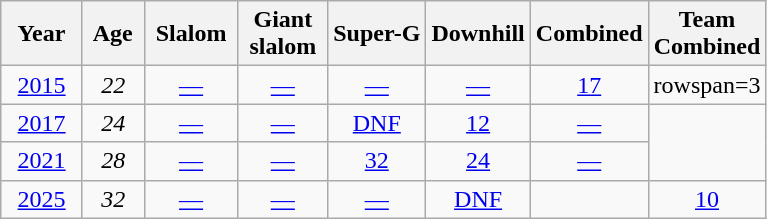<table class=wikitable style="text-align:center">
<tr>
<th>  Year  </th>
<th> Age </th>
<th> Slalom </th>
<th>Giant<br> slalom </th>
<th>Super-G</th>
<th>Downhill</th>
<th>Combined</th>
<th>Team<br>Combined</th>
</tr>
<tr>
<td><a href='#'>2015</a></td>
<td><em>22</em></td>
<td><a href='#'>—</a></td>
<td><a href='#'>—</a></td>
<td><a href='#'>—</a></td>
<td><a href='#'>—</a></td>
<td><a href='#'>17</a></td>
<td>rowspan=3</td>
</tr>
<tr>
<td><a href='#'>2017</a></td>
<td><em>24</em></td>
<td><a href='#'>—</a></td>
<td><a href='#'>—</a></td>
<td><a href='#'>DNF</a></td>
<td><a href='#'>12</a></td>
<td><a href='#'>—</a></td>
</tr>
<tr>
<td><a href='#'>2021</a></td>
<td><em>28</em></td>
<td><a href='#'>—</a></td>
<td><a href='#'>—</a></td>
<td><a href='#'>32</a></td>
<td><a href='#'>24</a></td>
<td><a href='#'>—</a></td>
</tr>
<tr>
<td><a href='#'>2025</a></td>
<td><em>32</em></td>
<td><a href='#'>—</a></td>
<td><a href='#'>—</a></td>
<td><a href='#'>—</a></td>
<td><a href='#'>DNF</a></td>
<td></td>
<td><a href='#'>10</a></td>
</tr>
</table>
